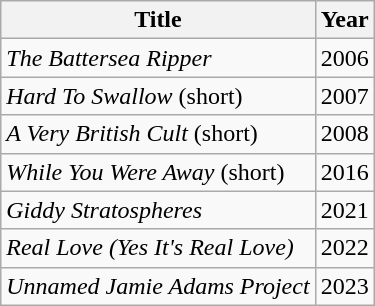<table class="wikitable">
<tr>
<th>Title</th>
<th>Year</th>
</tr>
<tr>
<td><em>The Battersea Ripper</em></td>
<td>2006</td>
</tr>
<tr>
<td><em>Hard To Swallow</em> (short) </td>
<td>2007</td>
</tr>
<tr>
<td><em>A Very British Cult</em> (short) </td>
<td>2008</td>
</tr>
<tr>
<td><em>While You Were Away</em> (short) </td>
<td>2016</td>
</tr>
<tr>
<td><em>Giddy Stratospheres</em></td>
<td>2021</td>
</tr>
<tr>
<td><em>Real Love (Yes It's Real Love)</em></td>
<td>2022</td>
</tr>
<tr>
<td><em>Unnamed Jamie Adams Project</em></td>
<td>2023</td>
</tr>
</table>
